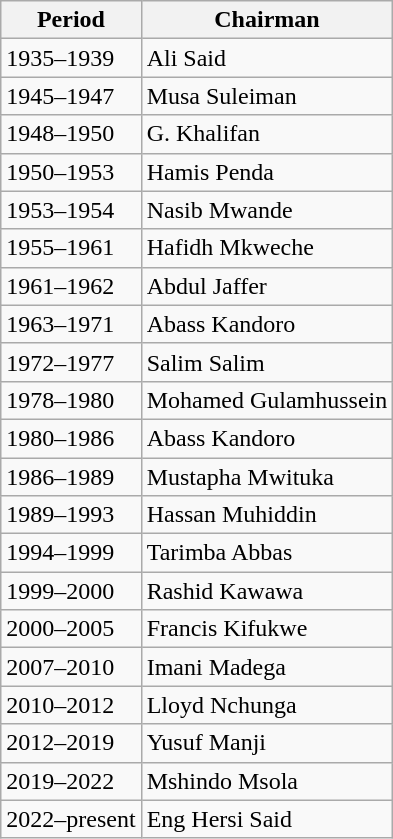<table class="wikitable">
<tr>
<th>Period</th>
<th>Chairman</th>
</tr>
<tr>
<td>1935–1939</td>
<td>Ali Said</td>
</tr>
<tr>
<td>1945–1947</td>
<td>Musa Suleiman</td>
</tr>
<tr>
<td>1948–1950</td>
<td>G. Khalifan</td>
</tr>
<tr>
<td>1950–1953</td>
<td>Hamis Penda</td>
</tr>
<tr>
<td>1953–1954</td>
<td>Nasib Mwande</td>
</tr>
<tr>
<td>1955–1961</td>
<td>Hafidh Mkweche</td>
</tr>
<tr>
<td>1961–1962</td>
<td>Abdul Jaffer</td>
</tr>
<tr>
<td>1963–1971</td>
<td>Abass Kandoro</td>
</tr>
<tr>
<td>1972–1977</td>
<td>Salim Salim</td>
</tr>
<tr>
<td>1978–1980</td>
<td>Mohamed Gulamhussein</td>
</tr>
<tr>
<td>1980–1986</td>
<td>Abass Kandoro</td>
</tr>
<tr>
<td>1986–1989</td>
<td>Mustapha Mwituka</td>
</tr>
<tr>
<td>1989–1993</td>
<td>Hassan Muhiddin</td>
</tr>
<tr>
<td>1994–1999</td>
<td>Tarimba Abbas</td>
</tr>
<tr>
<td>1999–2000</td>
<td>Rashid Kawawa</td>
</tr>
<tr>
<td>2000–2005</td>
<td>Francis Kifukwe</td>
</tr>
<tr>
<td>2007–2010</td>
<td>Imani Madega</td>
</tr>
<tr>
<td>2010–2012</td>
<td>Lloyd Nchunga</td>
</tr>
<tr>
<td>2012–2019</td>
<td>Yusuf Manji</td>
</tr>
<tr>
<td>2019–2022</td>
<td>Mshindo Msola</td>
</tr>
<tr>
<td>2022–present</td>
<td>Eng Hersi Said</td>
</tr>
</table>
